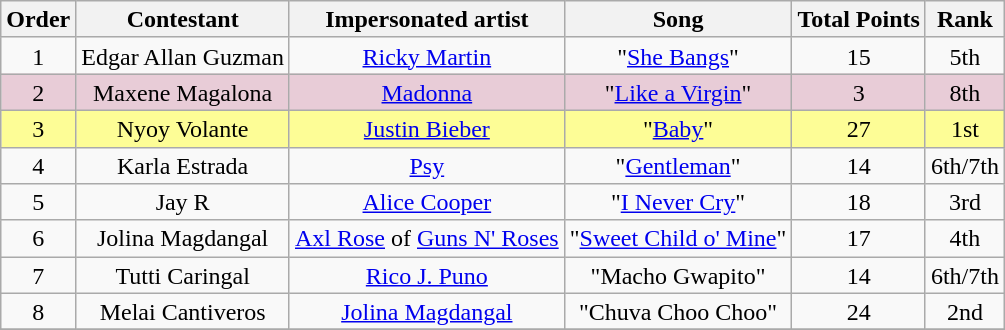<table class="wikitable" style="text-align:center; line-height:17px; width:auto;">
<tr>
<th>Order</th>
<th>Contestant</th>
<th>Impersonated artist</th>
<th>Song</th>
<th>Total Points</th>
<th>Rank</th>
</tr>
<tr>
<td>1</td>
<td>Edgar Allan Guzman</td>
<td><a href='#'>Ricky Martin</a></td>
<td>"<a href='#'>She Bangs</a>"</td>
<td>15</td>
<td>5th</td>
</tr>
<tr>
<td style="background:#E8CCD7;">2</td>
<td style="background:#E8CCD7;">Maxene Magalona</td>
<td style="background:#E8CCD7;"><a href='#'>Madonna</a></td>
<td style="background:#E8CCD7;">"<a href='#'>Like a Virgin</a>"</td>
<td style="background:#E8CCD7;">3</td>
<td style="background:#E8CCD7;">8th</td>
</tr>
<tr>
<td style="background:#FDFD96;">3</td>
<td style="background:#FDFD96;">Nyoy Volante</td>
<td style="background:#FDFD96;"><a href='#'>Justin Bieber</a></td>
<td style="background:#FDFD96;">"<a href='#'>Baby</a>"</td>
<td style="background:#FDFD96;">27</td>
<td style="background:#FDFD96;">1st</td>
</tr>
<tr>
<td>4</td>
<td>Karla Estrada</td>
<td><a href='#'>Psy</a></td>
<td>"<a href='#'>Gentleman</a>"</td>
<td>14</td>
<td>6th/7th</td>
</tr>
<tr>
<td>5</td>
<td>Jay R</td>
<td><a href='#'>Alice Cooper</a></td>
<td>"<a href='#'>I Never Cry</a>"</td>
<td>18</td>
<td>3rd</td>
</tr>
<tr>
<td>6</td>
<td>Jolina Magdangal</td>
<td><a href='#'>Axl Rose</a> of <a href='#'>Guns N' Roses</a></td>
<td>"<a href='#'>Sweet Child o' Mine</a>"</td>
<td>17</td>
<td>4th</td>
</tr>
<tr>
<td>7</td>
<td>Tutti Caringal</td>
<td><a href='#'>Rico J. Puno</a></td>
<td>"Macho Gwapito"</td>
<td>14</td>
<td>6th/7th</td>
</tr>
<tr>
<td>8</td>
<td>Melai Cantiveros</td>
<td><a href='#'>Jolina Magdangal</a></td>
<td>"Chuva Choo Choo"</td>
<td>24</td>
<td>2nd</td>
</tr>
<tr>
</tr>
</table>
